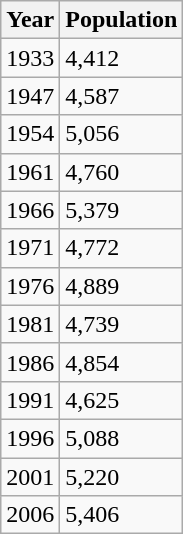<table class="wikitable">
<tr>
<th>Year</th>
<th>Population</th>
</tr>
<tr>
<td>1933</td>
<td>4,412</td>
</tr>
<tr>
<td>1947</td>
<td>4,587</td>
</tr>
<tr>
<td>1954</td>
<td>5,056</td>
</tr>
<tr>
<td>1961</td>
<td>4,760</td>
</tr>
<tr>
<td>1966</td>
<td>5,379</td>
</tr>
<tr>
<td>1971</td>
<td>4,772</td>
</tr>
<tr>
<td>1976</td>
<td>4,889</td>
</tr>
<tr>
<td>1981</td>
<td>4,739</td>
</tr>
<tr>
<td>1986</td>
<td>4,854</td>
</tr>
<tr>
<td>1991</td>
<td>4,625</td>
</tr>
<tr>
<td>1996</td>
<td>5,088</td>
</tr>
<tr>
<td>2001</td>
<td>5,220</td>
</tr>
<tr>
<td>2006</td>
<td>5,406</td>
</tr>
</table>
